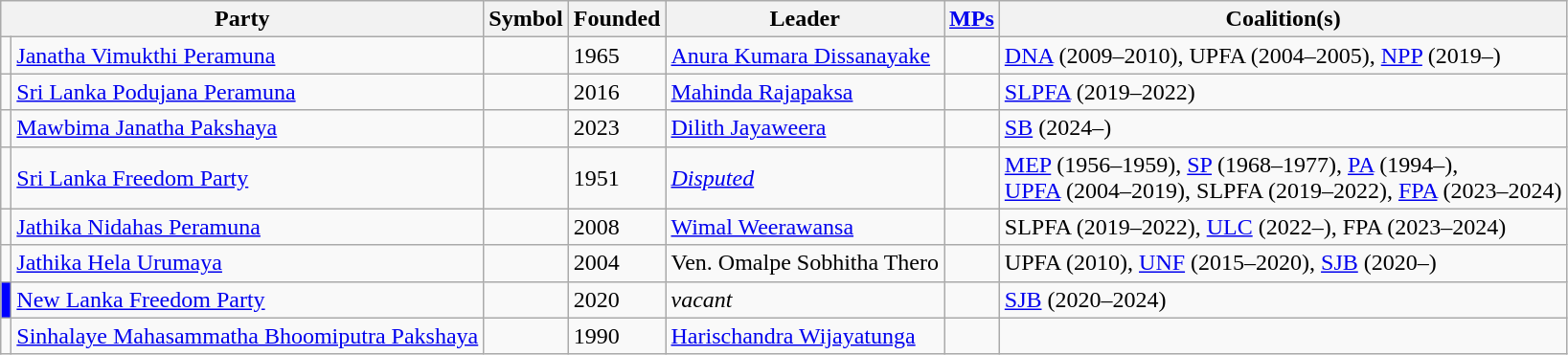<table class="wikitable sortable">
<tr>
<th colspan=2>Party</th>
<th>Symbol</th>
<th>Founded</th>
<th>Leader</th>
<th><a href='#'>MPs</a></th>
<th>Coalition(s)</th>
</tr>
<tr>
<td bgcolor=></td>
<td><a href='#'>Janatha Vimukthi Peramuna</a></td>
<td></td>
<td>1965</td>
<td><a href='#'>Anura Kumara Dissanayake</a></td>
<td></td>
<td><a href='#'>DNA</a> (2009–2010), UPFA (2004–2005), <a href='#'>NPP</a> (2019–)</td>
</tr>
<tr>
<td bgcolor=></td>
<td><a href='#'>Sri Lanka Podujana Peramuna</a></td>
<td></td>
<td>2016</td>
<td><a href='#'>Mahinda Rajapaksa</a></td>
<td></td>
<td><a href='#'>SLPFA</a> (2019–2022)</td>
</tr>
<tr>
<td bgcolor=></td>
<td><a href='#'>Mawbima Janatha Pakshaya</a></td>
<td></td>
<td>2023</td>
<td><a href='#'>Dilith Jayaweera</a></td>
<td></td>
<td><a href='#'>SB</a> (2024–)</td>
</tr>
<tr>
<td bgcolor=></td>
<td><a href='#'>Sri Lanka Freedom Party</a></td>
<td></td>
<td>1951</td>
<td><a href='#'><em>Disputed</em></a></td>
<td></td>
<td><a href='#'>MEP</a> (1956–1959), <a href='#'>SP</a> (1968–1977), <a href='#'>PA</a> (1994–),<br><a href='#'>UPFA</a> (2004–2019), SLPFA (2019–2022), <a href='#'>FPA</a> (2023–2024)</td>
</tr>
<tr>
<td bgcolor=></td>
<td><a href='#'>Jathika Nidahas Peramuna</a></td>
<td></td>
<td>2008</td>
<td><a href='#'>Wimal Weerawansa</a></td>
<td></td>
<td>SLPFA (2019–2022), <a href='#'>ULC</a> (2022–), FPA (2023–2024)</td>
</tr>
<tr>
<td bgcolor=></td>
<td><a href='#'>Jathika Hela Urumaya</a></td>
<td></td>
<td>2004</td>
<td>Ven. Omalpe Sobhitha Thero</td>
<td></td>
<td>UPFA (2010), <a href='#'>UNF</a> (2015–2020), <a href='#'>SJB</a> (2020–)</td>
</tr>
<tr>
<td bgcolor=blue></td>
<td><a href='#'>New Lanka Freedom Party</a></td>
<td></td>
<td>2020</td>
<td><em>vacant</em></td>
<td></td>
<td><a href='#'>SJB</a> (2020–2024)</td>
</tr>
<tr>
<td bgcolor=></td>
<td><a href='#'>Sinhalaye Mahasammatha Bhoomiputra Pakshaya</a></td>
<td></td>
<td>1990</td>
<td><a href='#'>Harischandra Wijayatunga</a></td>
<td></td>
</tr>
</table>
